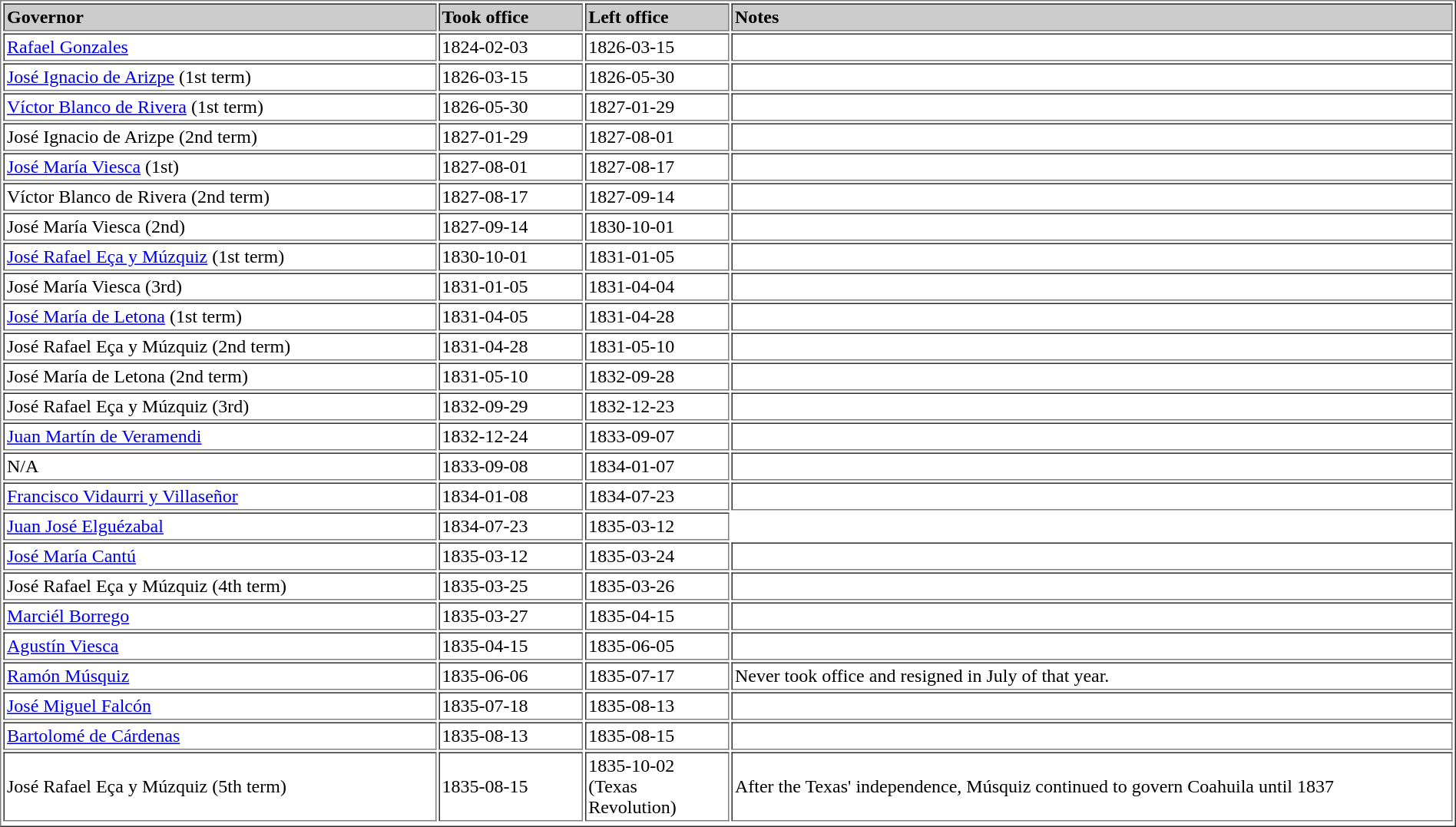<table border=1 cellpadding=2 cellspacing=2>
<tr>
<td bgcolor=#cccccc width=30%><strong>Governor</strong></td>
<td bgcolor=#cccccc width=10%><strong>Took office</strong></td>
<td bgcolor=#cccccc width=10%><strong>Left office</strong></td>
<td bgcolor=#cccccc width=50%><strong>Notes</strong></td>
</tr>
<tr>
<td><a href='#'>Rafael Gonzales</a></td>
<td>1824-02-03</td>
<td>1826-03-15</td>
<td></td>
</tr>
<tr>
<td><a href='#'>José Ignacio de Arizpe</a> (1st term)</td>
<td>1826-03-15</td>
<td>1826-05-30</td>
<td></td>
</tr>
<tr>
<td><a href='#'>Víctor Blanco de Rivera</a> (1st term)</td>
<td>1826-05-30</td>
<td>1827-01-29</td>
<td></td>
</tr>
<tr>
<td>José Ignacio de Arizpe (2nd term)</td>
<td>1827-01-29</td>
<td>1827-08-01</td>
<td></td>
</tr>
<tr>
<td><a href='#'>José María Viesca</a> (1st)</td>
<td>1827-08-01</td>
<td>1827-08-17</td>
<td></td>
</tr>
<tr>
<td>Víctor Blanco de Rivera (2nd term)</td>
<td>1827-08-17</td>
<td>1827-09-14</td>
<td></td>
</tr>
<tr>
<td>José María Viesca (2nd)</td>
<td>1827-09-14</td>
<td>1830-10-01</td>
<td></td>
</tr>
<tr>
<td><a href='#'>José Rafael Eça y Múzquiz</a> (1st term)</td>
<td>1830-10-01</td>
<td>1831-01-05</td>
<td></td>
</tr>
<tr>
<td>José María Viesca (3rd)</td>
<td>1831-01-05</td>
<td>1831-04-04</td>
<td></td>
</tr>
<tr>
<td><a href='#'>José María de Letona</a> (1st term)</td>
<td>1831-04-05</td>
<td>1831-04-28</td>
<td></td>
</tr>
<tr>
<td>José Rafael Eça y Múzquiz (2nd term)</td>
<td>1831-04-28</td>
<td>1831-05-10</td>
<td></td>
</tr>
<tr>
<td>José María de Letona (2nd term)</td>
<td>1831-05-10</td>
<td>1832-09-28</td>
<td></td>
</tr>
<tr>
<td>José Rafael Eça y Múzquiz (3rd)</td>
<td>1832-09-29</td>
<td>1832-12-23</td>
<td></td>
</tr>
<tr>
<td><a href='#'>Juan Martín de Veramendi</a></td>
<td>1832-12-24</td>
<td>1833-09-07</td>
<td></td>
</tr>
<tr>
<td>N/A</td>
<td>1833-09-08</td>
<td>1834-01-07</td>
<td></td>
</tr>
<tr>
<td><a href='#'>Francisco Vidaurri y Villaseñor</a></td>
<td>1834-01-08</td>
<td>1834-07-23</td>
<td></td>
</tr>
<tr>
<td><a href='#'>Juan José Elguézabal</a></td>
<td>1834-07-23</td>
<td>1835-03-12</td>
</tr>
<tr>
<td><a href='#'>José María Cantú</a></td>
<td>1835-03-12</td>
<td>1835-03-24</td>
<td></td>
</tr>
<tr>
<td>José Rafael Eça y Múzquiz (4th term)</td>
<td>1835-03-25</td>
<td>1835-03-26</td>
<td></td>
</tr>
<tr>
<td><a href='#'>Marciél Borrego</a></td>
<td>1835-03-27</td>
<td>1835-04-15</td>
<td></td>
</tr>
<tr>
<td><a href='#'>Agustín Viesca</a></td>
<td>1835-04-15</td>
<td>1835-06-05</td>
<td></td>
</tr>
<tr>
<td><a href='#'>Ramón Músquiz</a></td>
<td>1835-06-06</td>
<td>1835-07-17</td>
<td>Never took office and resigned in July of that year.</td>
</tr>
<tr>
<td><a href='#'>José Miguel Falcón</a></td>
<td>1835-07-18</td>
<td>1835-08-13</td>
<td></td>
</tr>
<tr>
<td><a href='#'>Bartolomé de Cárdenas</a></td>
<td>1835-08-13</td>
<td>1835-08-15</td>
<td></td>
</tr>
<tr>
<td>José Rafael Eça y Múzquiz (5th term)</td>
<td>1835-08-15</td>
<td>1835-10-02 (Texas Revolution)</td>
<td>After the Texas' independence, Músquiz continued to govern Coahuila until 1837</td>
</tr>
<tr>
</tr>
</table>
